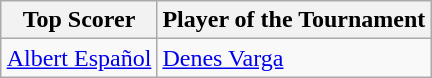<table class=wikitable style="text-align:left; margin:auto">
<tr>
<th>Top Scorer</th>
<th>Player of the Tournament</th>
</tr>
<tr>
<td> <a href='#'>Albert Español</a></td>
<td> <a href='#'>Denes Varga</a></td>
</tr>
</table>
